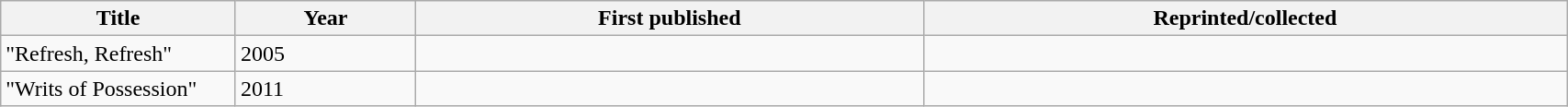<table class='wikitable sortable' width='90%'>
<tr>
<th width=15%>Title</th>
<th>Year</th>
<th>First published</th>
<th>Reprinted/collected</th>
</tr>
<tr>
<td>"Refresh, Refresh"</td>
<td>2005</td>
<td></td>
<td></td>
</tr>
<tr>
<td>"Writs of Possession"</td>
<td>2011</td>
<td></td>
<td></td>
</tr>
</table>
